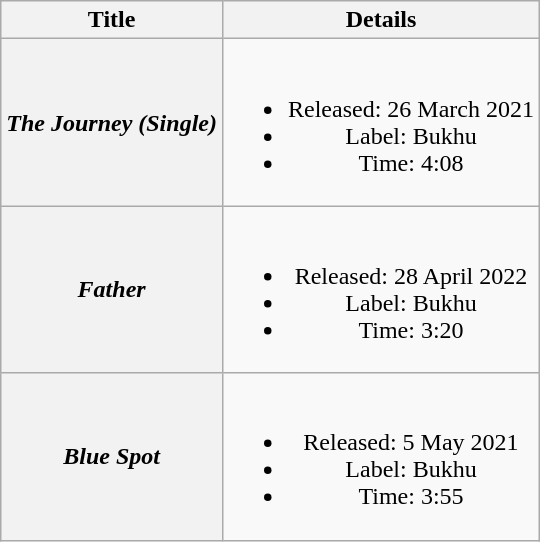<table class="wikitable plainrowheaders" style="text-align:center;" border="1">
<tr>
<th>Title</th>
<th>Details</th>
</tr>
<tr>
<th scope="row"><em>The Journey (Single)</em></th>
<td><br><ul><li>Released: 26 March 2021 </li><li>Label: Bukhu</li><li>Time: 4:08</li></ul></td>
</tr>
<tr>
<th scope="row"><em>Father</em></th>
<td><br><ul><li>Released: 28 April 2022 </li><li>Label: Bukhu</li><li>Time: 3:20</li></ul></td>
</tr>
<tr>
<th scope="row"><em>Blue Spot</em></th>
<td><br><ul><li>Released: 5 May 2021 </li><li>Label: Bukhu</li><li>Time: 3:55</li></ul></td>
</tr>
</table>
